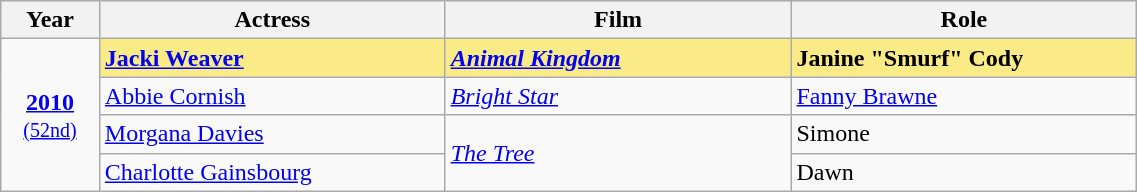<table class="sortable wikitable" width="60%" align="centre">
<tr>
<th width="5%">Year</th>
<th width="19%">Actress</th>
<th width="19%">Film</th>
<th width="19%">Role</th>
</tr>
<tr>
<td rowspan=4 align="center"><strong><a href='#'>2010</a></strong><br><small><a href='#'>(52nd)</a></small></td>
<td style="background:#FAEB86"><strong><a href='#'>Jacki Weaver</a></strong></td>
<td style="background:#FAEB86"><strong><em><a href='#'>Animal Kingdom</a></em></strong></td>
<td style="background:#FAEB86"><strong>Janine "Smurf" Cody</strong></td>
</tr>
<tr>
<td><a href='#'>Abbie Cornish</a></td>
<td><em><a href='#'>Bright Star</a></em></td>
<td><a href='#'>Fanny Brawne</a></td>
</tr>
<tr>
<td><a href='#'>Morgana Davies</a></td>
<td rowspan=2><em><a href='#'>The Tree</a></em></td>
<td>Simone</td>
</tr>
<tr>
<td><a href='#'>Charlotte Gainsbourg</a></td>
<td>Dawn</td>
</tr>
</table>
